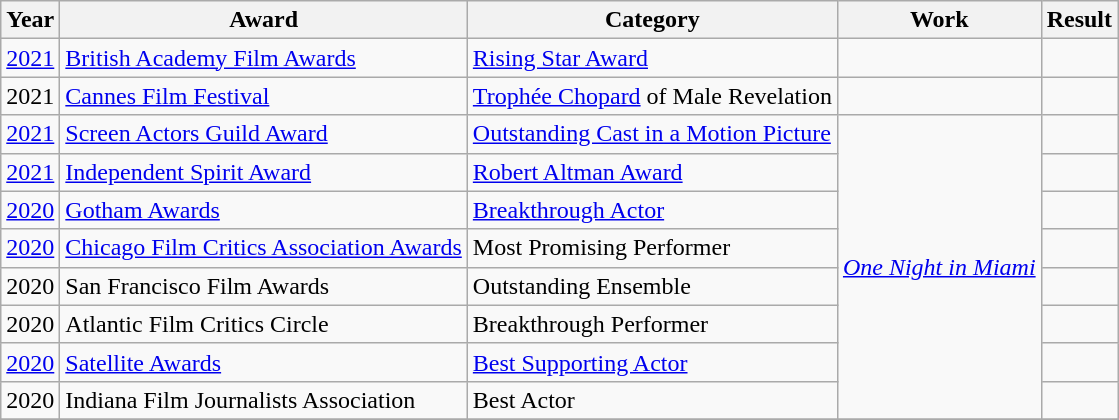<table class="wikitable">
<tr>
<th>Year</th>
<th>Award</th>
<th>Category</th>
<th>Work</th>
<th>Result</th>
</tr>
<tr>
<td><a href='#'>2021</a></td>
<td><a href='#'>British Academy Film Awards</a></td>
<td><a href='#'>Rising Star Award</a></td>
<td></td>
<td></td>
</tr>
<tr>
<td>2021</td>
<td><a href='#'>Cannes Film Festival</a></td>
<td><a href='#'>Trophée Chopard</a> of Male Revelation</td>
<td></td>
<td></td>
</tr>
<tr>
<td><a href='#'>2021</a></td>
<td><a href='#'>Screen Actors Guild Award</a></td>
<td><a href='#'>Outstanding Cast in a Motion Picture</a></td>
<td rowspan=8><em><a href='#'>One Night in Miami</a></em></td>
<td></td>
</tr>
<tr>
<td><a href='#'>2021</a></td>
<td><a href='#'>Independent Spirit Award</a></td>
<td><a href='#'>Robert Altman Award</a></td>
<td></td>
</tr>
<tr>
<td><a href='#'>2020</a></td>
<td><a href='#'>Gotham Awards</a></td>
<td><a href='#'>Breakthrough Actor</a></td>
<td></td>
</tr>
<tr>
<td><a href='#'>2020</a></td>
<td><a href='#'>Chicago Film Critics Association Awards</a></td>
<td>Most Promising Performer</td>
<td></td>
</tr>
<tr>
<td>2020</td>
<td>San Francisco Film Awards</td>
<td>Outstanding Ensemble</td>
<td></td>
</tr>
<tr>
<td>2020</td>
<td>Atlantic Film Critics Circle</td>
<td>Breakthrough Performer</td>
<td></td>
</tr>
<tr>
<td><a href='#'>2020</a></td>
<td><a href='#'>Satellite Awards</a></td>
<td><a href='#'>Best Supporting Actor</a></td>
<td></td>
</tr>
<tr>
<td>2020</td>
<td>Indiana Film Journalists Association</td>
<td>Best Actor</td>
<td></td>
</tr>
<tr>
</tr>
</table>
